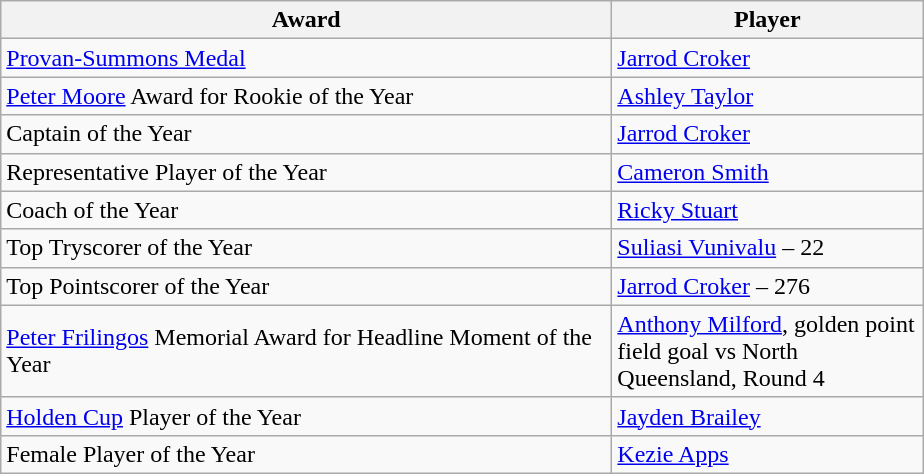<table class="wikitable">
<tr>
<th width=400px>Award</th>
<th width=200px>Player</th>
</tr>
<tr>
<td><a href='#'>Provan-Summons Medal</a></td>
<td> <a href='#'>Jarrod Croker</a></td>
</tr>
<tr>
<td><a href='#'>Peter Moore</a> Award for Rookie of the Year</td>
<td> <a href='#'>Ashley Taylor</a></td>
</tr>
<tr>
<td>Captain of the Year</td>
<td> <a href='#'>Jarrod Croker</a></td>
</tr>
<tr>
<td>Representative Player of the Year</td>
<td>  <a href='#'>Cameron Smith</a></td>
</tr>
<tr>
<td>Coach of the Year</td>
<td> <a href='#'>Ricky Stuart</a></td>
</tr>
<tr>
<td>Top Tryscorer of the Year</td>
<td> <a href='#'>Suliasi Vunivalu</a> – 22</td>
</tr>
<tr>
<td>Top Pointscorer of the Year</td>
<td> <a href='#'>Jarrod Croker</a> – 276</td>
</tr>
<tr>
<td><a href='#'>Peter Frilingos</a> Memorial Award for Headline Moment of the Year</td>
<td> <a href='#'>Anthony Milford</a>, golden point field goal vs North Queensland, Round 4</td>
</tr>
<tr>
<td><a href='#'>Holden Cup</a> Player of the Year</td>
<td> <a href='#'>Jayden Brailey</a></td>
</tr>
<tr>
<td>Female Player of the Year</td>
<td> <a href='#'>Kezie Apps</a></td>
</tr>
</table>
